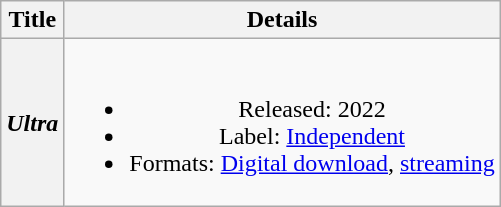<table class="wikitable plainrowheaders" style="text-align:center;">
<tr>
<th scope="col" rowspan="1">Title</th>
<th scope="col" rowspan="1">Details</th>
</tr>
<tr>
<th scope="row"><em>Ultra</em></th>
<td><br><ul><li>Released: 2022</li><li>Label: <a href='#'>Independent</a></li><li>Formats: <a href='#'>Digital download</a>, <a href='#'>streaming</a></li></ul></td>
</tr>
</table>
